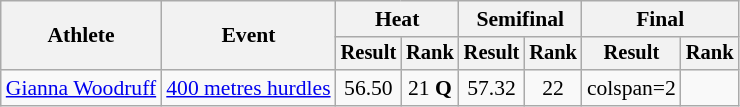<table class=wikitable style=font-size:90%>
<tr>
<th rowspan=2>Athlete</th>
<th rowspan=2>Event</th>
<th colspan=2>Heat</th>
<th colspan=2>Semifinal</th>
<th colspan=2>Final</th>
</tr>
<tr style=font-size:95%>
<th>Result</th>
<th>Rank</th>
<th>Result</th>
<th>Rank</th>
<th>Result</th>
<th>Rank</th>
</tr>
<tr align=center>
<td align=left><a href='#'>Gianna Woodruff</a></td>
<td align=left><a href='#'>400 metres hurdles</a></td>
<td>56.50</td>
<td>21 <strong>Q</strong></td>
<td>57.32</td>
<td>22</td>
<td>colspan=2 </td>
</tr>
</table>
